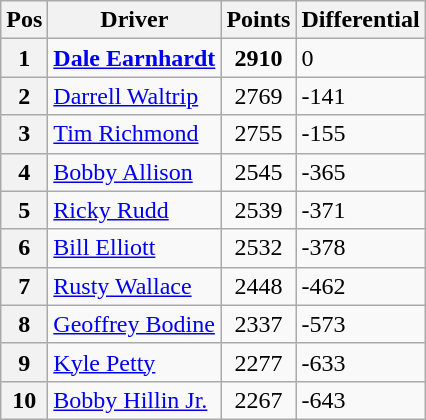<table class="wikitable">
<tr>
<th>Pos</th>
<th>Driver</th>
<th>Points</th>
<th>Differential</th>
</tr>
<tr>
<th>1 </th>
<td><strong><a href='#'>Dale Earnhardt</a></strong></td>
<td style="text-align:center;"><strong>2910</strong></td>
<td>0</td>
</tr>
<tr>
<th>2 </th>
<td><a href='#'>Darrell Waltrip</a></td>
<td style="text-align:center;">2769</td>
<td>-141</td>
</tr>
<tr>
<th>3 </th>
<td><a href='#'>Tim Richmond</a></td>
<td style="text-align:center;">2755</td>
<td>-155</td>
</tr>
<tr>
<th>4 </th>
<td><a href='#'>Bobby Allison</a></td>
<td style="text-align:center;">2545</td>
<td>-365</td>
</tr>
<tr>
<th>5 </th>
<td><a href='#'>Ricky Rudd</a></td>
<td style="text-align:center;">2539</td>
<td>-371</td>
</tr>
<tr>
<th>6 </th>
<td><a href='#'>Bill Elliott</a></td>
<td style="text-align:center;">2532</td>
<td>-378</td>
</tr>
<tr>
<th>7 </th>
<td><a href='#'>Rusty Wallace</a></td>
<td style="text-align:center;">2448</td>
<td>-462</td>
</tr>
<tr>
<th>8 </th>
<td><a href='#'>Geoffrey Bodine</a></td>
<td style="text-align:center;">2337</td>
<td>-573</td>
</tr>
<tr>
<th>9 </th>
<td><a href='#'>Kyle Petty</a></td>
<td style="text-align:center;">2277</td>
<td>-633</td>
</tr>
<tr>
<th>10 </th>
<td><a href='#'>Bobby Hillin Jr.</a></td>
<td style="text-align:center;">2267</td>
<td>-643</td>
</tr>
</table>
